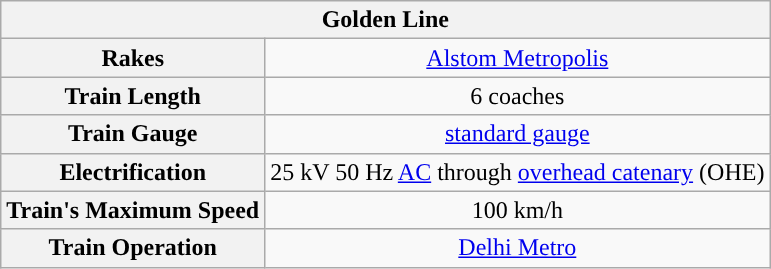<table class="wikitable" style="text-align:center">
<tr>
<th colspan="2" style="background:#"><span>Golden Line</span></th>
</tr>
<tr>
<th>Rakes</th>
<td><a href='#'>Alstom Metropolis</a></td>
</tr>
<tr>
<th>Train Length</th>
<td>6 coaches</td>
</tr>
<tr>
<th>Train Gauge</th>
<td> <a href='#'>standard gauge</a></td>
</tr>
<tr>
<th>Electrification</th>
<td>25 kV 50 Hz <a href='#'>AC</a> through <a href='#'>overhead catenary</a> (OHE)</td>
</tr>
<tr>
<th>Train's Maximum Speed</th>
<td>100 km/h</td>
</tr>
<tr>
<th>Train Operation</th>
<td><a href='#'>Delhi Metro</a></td>
</tr>
</table>
